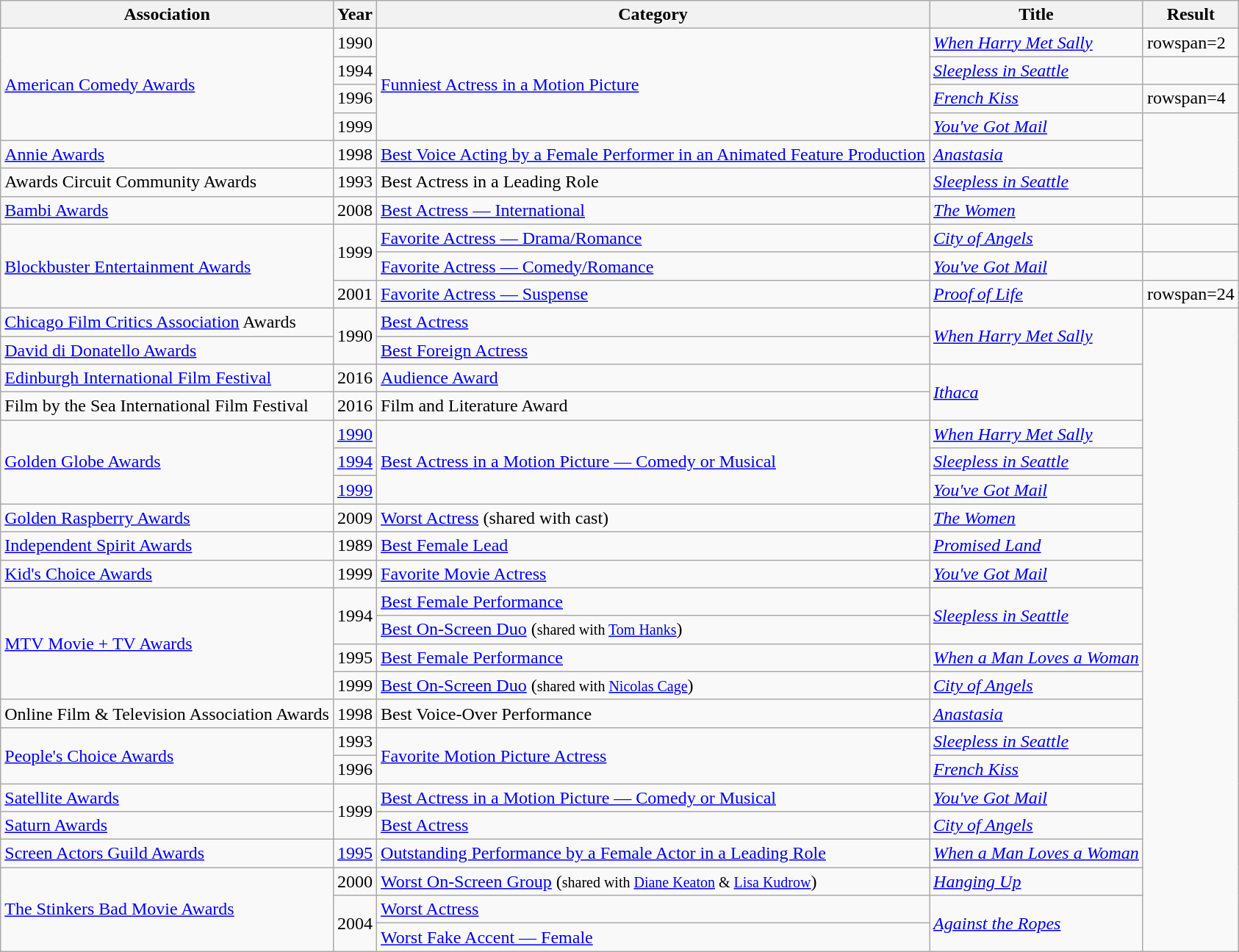<table class="wikitable">
<tr>
<th>Association</th>
<th>Year</th>
<th>Category</th>
<th>Title</th>
<th>Result</th>
</tr>
<tr>
<td rowspan=4><a href='#'>American Comedy Awards</a></td>
<td>1990</td>
<td rowspan=4><a href='#'>Funniest Actress in a Motion Picture</a></td>
<td><em><a href='#'>When Harry Met Sally</a></em></td>
<td>rowspan=2 </td>
</tr>
<tr>
<td>1994</td>
<td><em><a href='#'>Sleepless in Seattle</a></em></td>
</tr>
<tr>
<td>1996</td>
<td><em><a href='#'>French Kiss</a></em></td>
<td>rowspan=4 </td>
</tr>
<tr>
<td>1999</td>
<td><em><a href='#'>You've Got Mail</a></em></td>
</tr>
<tr>
<td><a href='#'>Annie Awards</a></td>
<td>1998</td>
<td><a href='#'>Best Voice Acting by a Female Performer in an Animated Feature Production</a></td>
<td><em><a href='#'>Anastasia</a></em></td>
</tr>
<tr>
<td>Awards Circuit Community Awards</td>
<td>1993</td>
<td>Best Actress in a Leading Role</td>
<td><em><a href='#'>Sleepless in Seattle</a></em></td>
</tr>
<tr>
<td><a href='#'>Bambi Awards</a></td>
<td>2008</td>
<td><a href='#'>Best Actress — International</a></td>
<td><em><a href='#'>The Women</a></em></td>
<td></td>
</tr>
<tr>
<td rowspan=3><a href='#'>Blockbuster Entertainment Awards</a></td>
<td rowspan=2>1999</td>
<td><a href='#'>Favorite Actress — Drama/Romance</a></td>
<td><em><a href='#'>City of Angels</a></em></td>
<td></td>
</tr>
<tr>
<td><a href='#'>Favorite Actress — Comedy/Romance</a></td>
<td><em><a href='#'>You've Got Mail</a></em></td>
<td></td>
</tr>
<tr>
<td>2001</td>
<td><a href='#'>Favorite Actress — Suspense</a></td>
<td><em><a href='#'>Proof of Life</a></em></td>
<td>rowspan=24 </td>
</tr>
<tr>
<td><a href='#'>Chicago Film Critics Association</a> Awards</td>
<td rowspan=2>1990</td>
<td><a href='#'>Best Actress</a></td>
<td rowspan=2><em><a href='#'>When Harry Met Sally</a></em></td>
</tr>
<tr>
<td><a href='#'>David di Donatello Awards</a></td>
<td><a href='#'>Best Foreign Actress</a></td>
</tr>
<tr>
<td><a href='#'>Edinburgh International Film Festival</a></td>
<td>2016</td>
<td><a href='#'>Audience Award</a></td>
<td rowspan=2><em><a href='#'>Ithaca</a></em></td>
</tr>
<tr>
<td>Film by the Sea International Film Festival</td>
<td>2016</td>
<td>Film and Literature Award</td>
</tr>
<tr>
<td rowspan=3><a href='#'>Golden Globe Awards</a></td>
<td><a href='#'>1990</a></td>
<td rowspan=3><a href='#'>Best Actress in a Motion Picture — Comedy or Musical</a></td>
<td><em><a href='#'>When Harry Met Sally</a></em></td>
</tr>
<tr>
<td><a href='#'>1994</a></td>
<td><em><a href='#'>Sleepless in Seattle</a></em></td>
</tr>
<tr>
<td><a href='#'>1999</a></td>
<td><em><a href='#'>You've Got Mail</a></em></td>
</tr>
<tr>
<td><a href='#'>Golden Raspberry Awards</a></td>
<td>2009</td>
<td><a href='#'>Worst Actress</a> (shared with cast)</td>
<td><em><a href='#'>The Women</a></em></td>
</tr>
<tr>
<td><a href='#'>Independent Spirit Awards</a></td>
<td>1989</td>
<td><a href='#'>Best Female Lead</a></td>
<td><em><a href='#'>Promised Land</a></em></td>
</tr>
<tr>
<td><a href='#'>Kid's Choice Awards</a></td>
<td>1999</td>
<td><a href='#'>Favorite Movie Actress</a></td>
<td><em><a href='#'>You've Got Mail</a></em></td>
</tr>
<tr>
<td rowspan=4><a href='#'>MTV Movie + TV Awards</a></td>
<td rowspan=2>1994</td>
<td><a href='#'>Best Female Performance</a></td>
<td rowspan=2><em><a href='#'>Sleepless in Seattle</a></em></td>
</tr>
<tr>
<td><a href='#'>Best On-Screen Duo</a> (<small>shared with <a href='#'>Tom Hanks</a></small>)</td>
</tr>
<tr>
<td>1995</td>
<td><a href='#'>Best Female Performance</a></td>
<td><em><a href='#'>When a Man Loves a Woman</a></em></td>
</tr>
<tr>
<td>1999</td>
<td><a href='#'>Best On-Screen Duo</a> (<small>shared with <a href='#'>Nicolas Cage</a></small>)</td>
<td><em><a href='#'>City of Angels</a></em></td>
</tr>
<tr>
<td>Online Film & Television Association Awards</td>
<td>1998</td>
<td>Best Voice-Over Performance</td>
<td><em><a href='#'>Anastasia</a></em></td>
</tr>
<tr>
<td rowspan=2><a href='#'>People's Choice Awards</a></td>
<td>1993</td>
<td rowspan=2><a href='#'>Favorite Motion Picture Actress</a></td>
<td><em><a href='#'>Sleepless in Seattle</a></em></td>
</tr>
<tr>
<td>1996</td>
<td><em><a href='#'>French Kiss</a></em></td>
</tr>
<tr>
<td><a href='#'>Satellite Awards</a></td>
<td rowspan=2>1999</td>
<td><a href='#'>Best Actress in a Motion Picture — Comedy or Musical</a></td>
<td><em><a href='#'>You've Got Mail</a></em></td>
</tr>
<tr>
<td><a href='#'>Saturn Awards</a></td>
<td><a href='#'>Best Actress</a></td>
<td><em><a href='#'>City of Angels</a></em></td>
</tr>
<tr>
<td><a href='#'>Screen Actors Guild Awards</a></td>
<td><a href='#'>1995</a></td>
<td><a href='#'>Outstanding Performance by a Female Actor in a Leading Role</a></td>
<td><em><a href='#'>When a Man Loves a Woman</a></em></td>
</tr>
<tr>
<td rowspan=3><a href='#'>The Stinkers Bad Movie Awards</a></td>
<td>2000</td>
<td><a href='#'>Worst On-Screen Group</a> (<small>shared with <a href='#'>Diane Keaton</a> & <a href='#'>Lisa Kudrow</a></small>)</td>
<td><em><a href='#'>Hanging Up</a></em></td>
</tr>
<tr>
<td rowspan=2>2004</td>
<td><a href='#'>Worst Actress</a></td>
<td rowspan=2><em><a href='#'>Against the Ropes</a></em></td>
</tr>
<tr>
<td><a href='#'>Worst Fake Accent — Female</a></td>
</tr>
</table>
